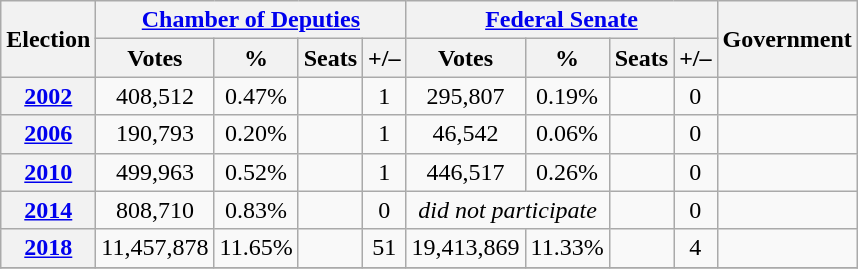<table class=wikitable style=text-align:center>
<tr>
<th rowspan="2"><strong>Election</strong></th>
<th colspan="4"><a href='#'>Chamber of Deputies</a></th>
<th colspan="4"><a href='#'>Federal Senate</a></th>
<th rowspan=2><strong>Government</strong></th>
</tr>
<tr>
<th><strong>Votes</strong></th>
<th><strong>%</strong></th>
<th><strong>Seats</strong></th>
<th>+/–</th>
<th><strong>Votes</strong></th>
<th><strong>%</strong></th>
<th><strong>Seats</strong></th>
<th>+/–</th>
</tr>
<tr>
<th><a href='#'>2002</a></th>
<td>408,512</td>
<td align="center">0.47%</td>
<td style="text-align:center;"></td>
<td> 1</td>
<td>295,807</td>
<td align="center">0.19%</td>
<td style="text-align:center;"></td>
<td> 0</td>
<td></td>
</tr>
<tr>
<th><a href='#'>2006</a></th>
<td>190,793</td>
<td align="center">0.20%</td>
<td style="text-align:center;"></td>
<td> 1</td>
<td>46,542</td>
<td align="center">0.06%</td>
<td style="text-align:center;"></td>
<td> 0</td>
<td></td>
</tr>
<tr>
<th><a href='#'>2010</a></th>
<td>499,963</td>
<td align="center">0.52%</td>
<td style="text-align:center;"></td>
<td> 1</td>
<td>446,517</td>
<td align="center">0.26%</td>
<td style="text-align:center;"></td>
<td> 0</td>
<td></td>
</tr>
<tr>
<th><a href='#'>2014</a></th>
<td>808,710</td>
<td align="center">0.83%</td>
<td style="text-align:center;"></td>
<td> 0</td>
<td colspan=2><em>did not participate</em></td>
<td style="text-align:center;"></td>
<td> 0</td>
<td></td>
</tr>
<tr>
<th><a href='#'>2018</a></th>
<td>11,457,878</td>
<td align="center">11.65%</td>
<td style="text-align:center;"></td>
<td> 51</td>
<td>19,413,869</td>
<td align="center">11.33%</td>
<td style="text-align:center;"></td>
<td> 4</td>
<td></td>
</tr>
<tr>
</tr>
</table>
